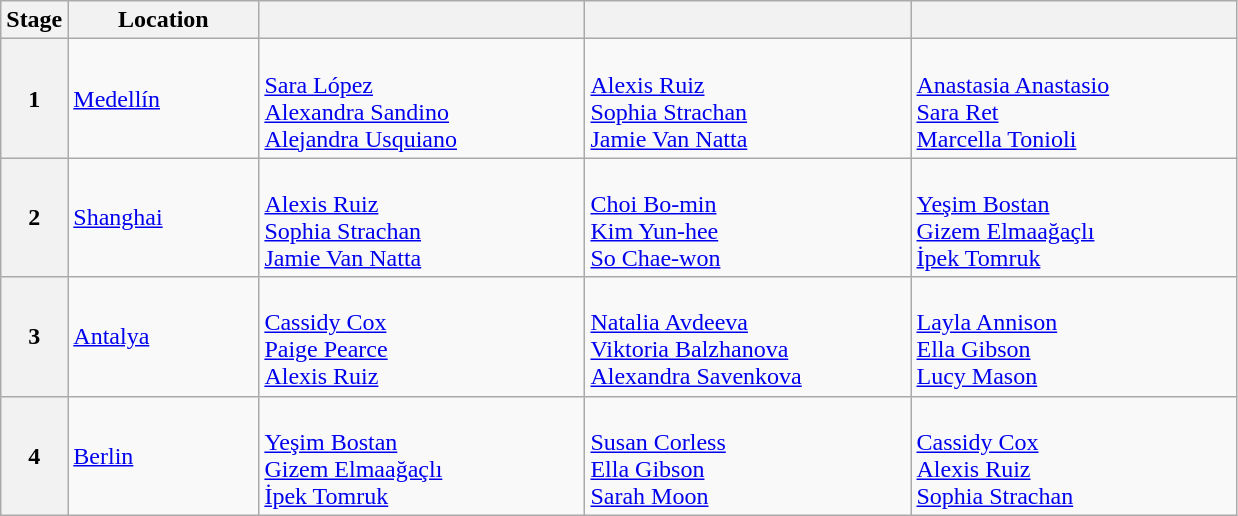<table class="wikitable">
<tr>
<th>Stage</th>
<th width=120>Location</th>
<th width=210></th>
<th width=210></th>
<th width=210></th>
</tr>
<tr>
<th>1</th>
<td> <a href='#'>Medellín</a></td>
<td> <br> <a href='#'>Sara López</a> <br> <a href='#'>Alexandra Sandino</a> <br> <a href='#'>Alejandra Usquiano</a></td>
<td> <br> <a href='#'>Alexis Ruiz</a> <br> <a href='#'>Sophia Strachan</a> <br> <a href='#'>Jamie Van Natta</a></td>
<td> <br> <a href='#'>Anastasia Anastasio</a> <br> <a href='#'>Sara Ret</a> <br> <a href='#'>Marcella Tonioli</a></td>
</tr>
<tr>
<th>2</th>
<td> <a href='#'>Shanghai</a></td>
<td> <br> <a href='#'>Alexis Ruiz</a> <br> <a href='#'>Sophia Strachan</a> <br> <a href='#'>Jamie Van Natta</a></td>
<td> <br> <a href='#'>Choi Bo-min</a> <br> <a href='#'>Kim Yun-hee</a> <br> <a href='#'>So Chae-won</a></td>
<td> <br> <a href='#'>Yeşim Bostan</a> <br> <a href='#'>Gizem Elmaağaçlı</a> <br> <a href='#'>İpek Tomruk</a></td>
</tr>
<tr>
<th>3</th>
<td> <a href='#'>Antalya</a></td>
<td> <br> <a href='#'>Cassidy Cox</a> <br> <a href='#'>Paige Pearce</a> <br> <a href='#'>Alexis Ruiz</a></td>
<td> <br> <a href='#'>Natalia Avdeeva</a> <br> <a href='#'>Viktoria Balzhanova</a> <br> <a href='#'>Alexandra Savenkova</a></td>
<td> <br> <a href='#'>Layla Annison</a> <br> <a href='#'>Ella Gibson</a> <br> <a href='#'>Lucy Mason</a></td>
</tr>
<tr>
<th>4</th>
<td> <a href='#'>Berlin</a></td>
<td> <br> <a href='#'>Yeşim Bostan</a> <br> <a href='#'>Gizem Elmaağaçlı</a> <br> <a href='#'>İpek Tomruk</a></td>
<td> <br> <a href='#'>Susan Corless</a> <br> <a href='#'>Ella Gibson</a> <br> <a href='#'>Sarah Moon</a></td>
<td> <br> <a href='#'>Cassidy Cox</a> <br> <a href='#'>Alexis Ruiz</a> <br> <a href='#'>Sophia Strachan</a></td>
</tr>
</table>
